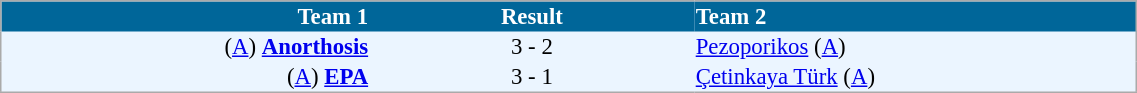<table cellspacing="0" style="background: #EBF5FF; border: 1px #aaa solid; border-collapse: collapse; font-size: 95%;" width=60%>
<tr bgcolor=#006699 style="color:white;">
<th width=25% align="right">Team 1</th>
<th width=22% align="center">Result</th>
<th width=30% align="left">Team 2</th>
</tr>
<tr>
<td align=right>(<a href='#'>A</a>) <strong><a href='#'>Anorthosis</a></strong></td>
<td align=center>3 - 2</td>
<td align=left><a href='#'>Pezoporikos</a> (<a href='#'>A</a>)</td>
</tr>
<tr>
<td align=right>(<a href='#'>A</a>) <strong><a href='#'>EPA</a></strong></td>
<td align=center>3 - 1</td>
<td align=left><a href='#'>Çetinkaya Türk</a> (<a href='#'>A</a>)</td>
</tr>
<tr>
</tr>
</table>
